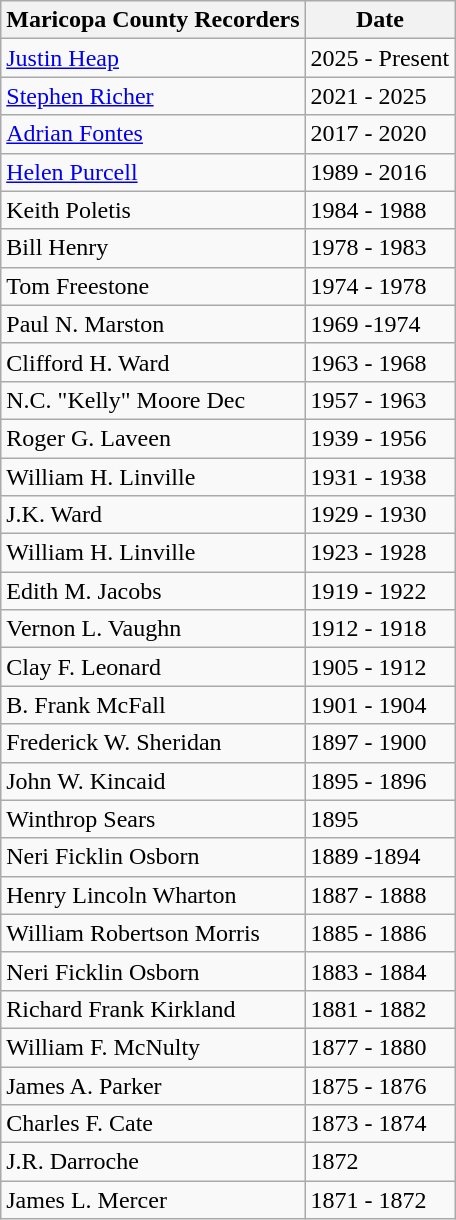<table class="wikitable sortable mw-collapsible">
<tr>
<th>Maricopa County Recorders</th>
<th>Date</th>
</tr>
<tr>
<td><a href='#'>Justin Heap</a></td>
<td>2025 - Present</td>
</tr>
<tr>
<td><a href='#'>Stephen Richer</a></td>
<td>2021 - 2025</td>
</tr>
<tr>
<td><a href='#'>Adrian Fontes</a></td>
<td>2017 - 2020</td>
</tr>
<tr>
<td><a href='#'>Helen Purcell</a></td>
<td>1989 - 2016</td>
</tr>
<tr>
<td>Keith Poletis</td>
<td>1984 - 1988</td>
</tr>
<tr>
<td>Bill Henry</td>
<td>1978 - 1983</td>
</tr>
<tr>
<td>Tom Freestone</td>
<td>1974 - 1978</td>
</tr>
<tr>
<td>Paul N. Marston</td>
<td>1969 -1974</td>
</tr>
<tr>
<td>Clifford H. Ward</td>
<td>1963 - 1968</td>
</tr>
<tr>
<td>N.C. "Kelly" Moore Dec</td>
<td>1957 - 1963</td>
</tr>
<tr>
<td>Roger G. Laveen</td>
<td>1939 - 1956</td>
</tr>
<tr>
<td>William H. Linville</td>
<td>1931 - 1938</td>
</tr>
<tr>
<td>J.K. Ward</td>
<td>1929 - 1930</td>
</tr>
<tr>
<td>William H. Linville</td>
<td>1923 - 1928</td>
</tr>
<tr>
<td>Edith M. Jacobs</td>
<td>1919 - 1922</td>
</tr>
<tr>
<td>Vernon L. Vaughn</td>
<td>1912 - 1918</td>
</tr>
<tr>
<td>Clay F. Leonard</td>
<td>1905 - 1912</td>
</tr>
<tr>
<td>B. Frank McFall</td>
<td>1901 - 1904</td>
</tr>
<tr>
<td>Frederick W. Sheridan</td>
<td>1897 - 1900</td>
</tr>
<tr>
<td>John W. Kincaid</td>
<td>1895 - 1896</td>
</tr>
<tr>
<td>Winthrop Sears</td>
<td>1895</td>
</tr>
<tr>
<td>Neri Ficklin Osborn</td>
<td>1889 -1894</td>
</tr>
<tr>
<td>Henry Lincoln Wharton</td>
<td>1887 - 1888</td>
</tr>
<tr>
<td>William Robertson Morris</td>
<td>1885 - 1886</td>
</tr>
<tr>
<td>Neri Ficklin Osborn</td>
<td>1883 - 1884</td>
</tr>
<tr>
<td>Richard Frank Kirkland</td>
<td>1881 - 1882</td>
</tr>
<tr>
<td>William F. McNulty</td>
<td>1877 - 1880</td>
</tr>
<tr>
<td>James A. Parker</td>
<td>1875 - 1876</td>
</tr>
<tr>
<td>Charles F. Cate</td>
<td>1873 - 1874</td>
</tr>
<tr>
<td>J.R. Darroche</td>
<td>1872</td>
</tr>
<tr>
<td>James L. Mercer</td>
<td>1871 - 1872</td>
</tr>
</table>
